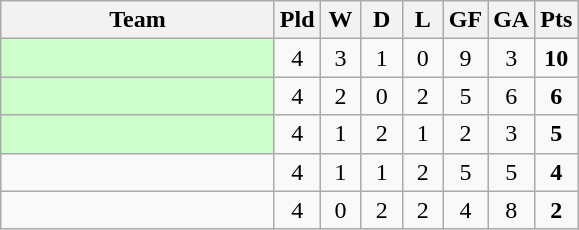<table class="wikitable" style="text-align:center">
<tr>
<th width=175>Team</th>
<th width=20>Pld</th>
<th width=20>W</th>
<th width=20>D</th>
<th width=20>L</th>
<th width=20>GF</th>
<th width=20>GA</th>
<th width=20>Pts</th>
</tr>
<tr>
<td style="text-align:left; background:#cfc;"></td>
<td>4</td>
<td>3</td>
<td>1</td>
<td>0</td>
<td>9</td>
<td>3</td>
<td><strong>10</strong></td>
</tr>
<tr>
<td style="text-align:left; background:#cfc;"></td>
<td>4</td>
<td>2</td>
<td>0</td>
<td>2</td>
<td>5</td>
<td>6</td>
<td><strong>6</strong></td>
</tr>
<tr>
<td style="text-align:left; background:#cfc;"></td>
<td>4</td>
<td>1</td>
<td>2</td>
<td>1</td>
<td>2</td>
<td>3</td>
<td><strong>5</strong></td>
</tr>
<tr>
<td align=left></td>
<td>4</td>
<td>1</td>
<td>1</td>
<td>2</td>
<td>5</td>
<td>5</td>
<td><strong>4</strong></td>
</tr>
<tr>
<td align=left></td>
<td>4</td>
<td>0</td>
<td>2</td>
<td>2</td>
<td>4</td>
<td>8</td>
<td><strong>2</strong></td>
</tr>
</table>
